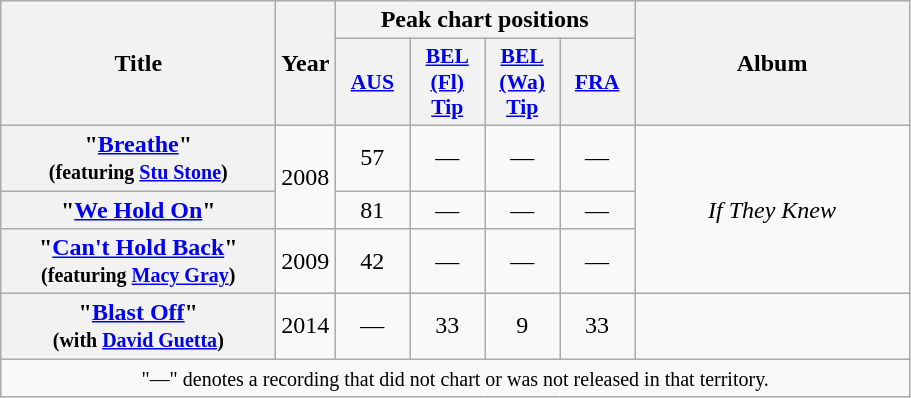<table class="wikitable plainrowheaders" style="text-align:center;" border="1">
<tr>
<th scope="col" rowspan="2" style="width:11em;">Title</th>
<th scope="col" rowspan="2" style="width:1em;">Year</th>
<th scope="col" colspan="4">Peak chart positions</th>
<th scope="col" rowspan="2" style="width:11em;">Album</th>
</tr>
<tr>
<th scope="col" style="width:3em;font-size:90%;"><a href='#'>AUS</a><br></th>
<th scope="col" style="width:3em;font-size:90%;"><a href='#'>BEL<br>(Fl)<br>Tip</a><br></th>
<th scope="col" style="width:3em;font-size:90%;"><a href='#'>BEL<br>(Wa)<br>Tip</a><br></th>
<th scope="col" style="width:3em;font-size:90%;"><a href='#'>FRA</a><br></th>
</tr>
<tr>
<th scope="row">"<a href='#'>Breathe</a>"<br><small>(featuring <a href='#'>Stu Stone</a>)</small></th>
<td rowspan="2">2008</td>
<td>57</td>
<td>—</td>
<td>—</td>
<td>—</td>
<td rowspan="3"><em>If They Knew</em></td>
</tr>
<tr>
<th scope="row">"<a href='#'>We Hold On</a>"</th>
<td>81</td>
<td>—</td>
<td>—</td>
<td>—</td>
</tr>
<tr>
<th scope="row">"<a href='#'>Can't Hold Back</a>"<br><small>(featuring <a href='#'>Macy Gray</a>)</small></th>
<td>2009</td>
<td>42</td>
<td>—</td>
<td>—</td>
<td>—</td>
</tr>
<tr>
<th scope="row">"<a href='#'>Blast Off</a>"<br><small>(with <a href='#'>David Guetta</a>)</small></th>
<td>2014</td>
<td>—</td>
<td>33</td>
<td>9</td>
<td>33</td>
<td></td>
</tr>
<tr>
<td colspan="8"><small>"—" denotes a recording that did not chart or was not released in that territory.</small></td>
</tr>
</table>
